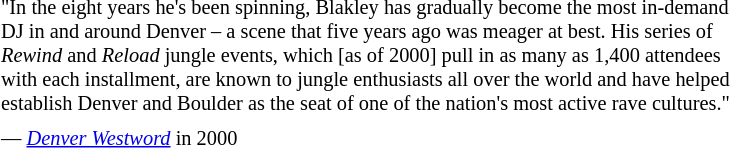<table class="toccolours" style="float: left; margin-left: 0em; margin-right: 1em; font-size: 85%; background:offwhite; color:black; width:42em; max-width: 40%;" cellspacing="5">
<tr>
<td style="text-align: left;">"In the eight years he's been spinning, Blakley has gradually become the most in-demand DJ in and around Denver – a scene that five years ago was meager at best. His series of <em>Rewind</em> and <em>Reload</em> jungle events, which [as of 2000] pull in as many as 1,400 attendees with each installment, are known to jungle enthusiasts all over the world and have helped establish Denver and Boulder as the seat of one of the nation's most active rave cultures."</td>
</tr>
<tr>
<td style="text-align: left;">— <em><a href='#'>Denver Westword</a></em> in 2000</td>
</tr>
</table>
